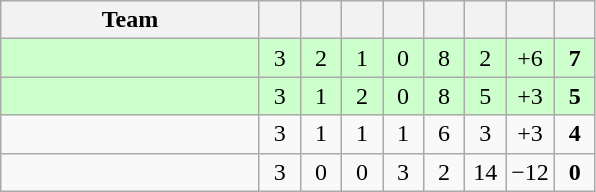<table class="wikitable" style="text-align: center;">
<tr>
<th width="165">Team</th>
<th width="20"></th>
<th width="20"></th>
<th width="20"></th>
<th width="20"></th>
<th width="20"></th>
<th width="20"></th>
<th width="20"></th>
<th width="20"></th>
</tr>
<tr bgcolor=ccffcc>
<td align=left></td>
<td>3</td>
<td>2</td>
<td>1</td>
<td>0</td>
<td>8</td>
<td>2</td>
<td>+6</td>
<td><strong>7</strong></td>
</tr>
<tr bgcolor=ccffcc>
<td align=left></td>
<td>3</td>
<td>1</td>
<td>2</td>
<td>0</td>
<td>8</td>
<td>5</td>
<td>+3</td>
<td><strong>5</strong></td>
</tr>
<tr>
<td align=left></td>
<td>3</td>
<td>1</td>
<td>1</td>
<td>1</td>
<td>6</td>
<td>3</td>
<td>+3</td>
<td><strong>4</strong></td>
</tr>
<tr>
<td align=left></td>
<td>3</td>
<td>0</td>
<td>0</td>
<td>3</td>
<td>2</td>
<td>14</td>
<td>−12</td>
<td><strong>0</strong></td>
</tr>
</table>
